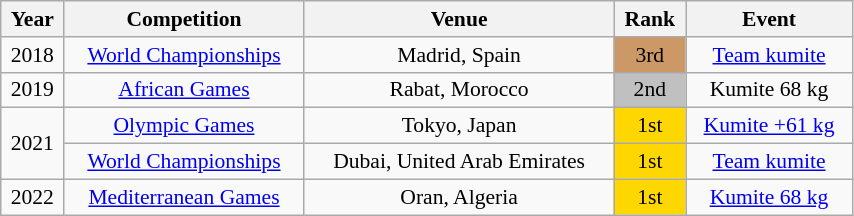<table class="wikitable sortable" width=45% style="font-size:90%; text-align:center;">
<tr>
<th>Year</th>
<th>Competition</th>
<th>Venue</th>
<th>Rank</th>
<th>Event</th>
</tr>
<tr>
<td>2018</td>
<td><a href='#'>World Championships</a></td>
<td>Madrid, Spain</td>
<td bgcolor="cc9966">3rd</td>
<td><a href='#'>Team kumite</a></td>
</tr>
<tr>
<td>2019</td>
<td><a href='#'>African Games</a></td>
<td>Rabat, Morocco</td>
<td bgcolor="silver">2nd</td>
<td>Kumite 68 kg</td>
</tr>
<tr>
<td rowspan=2>2021</td>
<td><a href='#'>Olympic Games</a></td>
<td>Tokyo, Japan</td>
<td bgcolor="gold">1st</td>
<td><a href='#'>Kumite +61 kg</a></td>
</tr>
<tr>
<td><a href='#'>World Championships</a></td>
<td>Dubai, United Arab Emirates</td>
<td bgcolor="gold">1st</td>
<td><a href='#'>Team kumite</a></td>
</tr>
<tr>
<td>2022</td>
<td><a href='#'>Mediterranean Games</a></td>
<td>Oran, Algeria</td>
<td bgcolor="gold">1st</td>
<td><a href='#'>Kumite 68 kg</a></td>
</tr>
</table>
